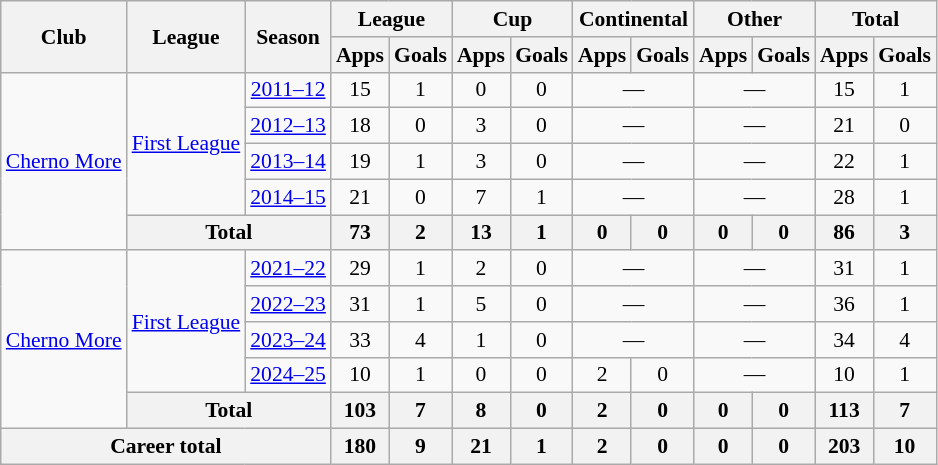<table class="wikitable" style="font-size:90%; text-align: center">
<tr>
<th rowspan=2>Club</th>
<th rowspan=2>League</th>
<th rowspan=2>Season</th>
<th colspan=2>League</th>
<th colspan=2>Cup</th>
<th colspan=2>Continental</th>
<th colspan=2>Other</th>
<th colspan=2>Total</th>
</tr>
<tr>
<th>Apps</th>
<th>Goals</th>
<th>Apps</th>
<th>Goals</th>
<th>Apps</th>
<th>Goals</th>
<th>Apps</th>
<th>Goals</th>
<th>Apps</th>
<th>Goals</th>
</tr>
<tr>
<td rowspan=5 valign="center"><a href='#'>Cherno More</a></td>
<td rowspan="4"><a href='#'>First League</a></td>
<td><a href='#'>2011–12</a></td>
<td>15</td>
<td>1</td>
<td>0</td>
<td>0</td>
<td colspan="2">—</td>
<td colspan="2">—</td>
<td>15</td>
<td>1</td>
</tr>
<tr>
<td><a href='#'>2012–13</a></td>
<td>18</td>
<td>0</td>
<td>3</td>
<td>0</td>
<td colspan="2">—</td>
<td colspan="2">—</td>
<td>21</td>
<td>0</td>
</tr>
<tr>
<td><a href='#'>2013–14</a></td>
<td>19</td>
<td>1</td>
<td>3</td>
<td>0</td>
<td colspan="2">—</td>
<td colspan="2">—</td>
<td>22</td>
<td>1</td>
</tr>
<tr>
<td><a href='#'>2014–15</a></td>
<td>21</td>
<td>0</td>
<td>7</td>
<td>1</td>
<td colspan="2">—</td>
<td colspan="2">—</td>
<td>28</td>
<td>1</td>
</tr>
<tr>
<th colspan=2>Total</th>
<th>73</th>
<th>2</th>
<th>13</th>
<th>1</th>
<th>0</th>
<th>0</th>
<th>0</th>
<th>0</th>
<th>86</th>
<th>3</th>
</tr>
<tr>
<td rowspan=5 valign="center"><a href='#'>Cherno More</a></td>
<td rowspan="4"><a href='#'>First League</a></td>
<td><a href='#'>2021–22</a></td>
<td>29</td>
<td>1</td>
<td>2</td>
<td>0</td>
<td colspan="2">—</td>
<td colspan="2">—</td>
<td>31</td>
<td>1</td>
</tr>
<tr>
<td><a href='#'>2022–23</a></td>
<td>31</td>
<td>1</td>
<td>5</td>
<td>0</td>
<td colspan="2">—</td>
<td colspan="2">—</td>
<td>36</td>
<td>1</td>
</tr>
<tr>
<td><a href='#'>2023–24</a></td>
<td>33</td>
<td>4</td>
<td>1</td>
<td>0</td>
<td colspan="2">—</td>
<td colspan="2">—</td>
<td>34</td>
<td>4</td>
</tr>
<tr>
<td><a href='#'>2024–25</a></td>
<td>10</td>
<td>1</td>
<td>0</td>
<td>0</td>
<td>2</td>
<td>0</td>
<td colspan="2">—</td>
<td>10</td>
<td>1</td>
</tr>
<tr>
<th colspan=2>Total</th>
<th>103</th>
<th>7</th>
<th>8</th>
<th>0</th>
<th>2</th>
<th>0</th>
<th>0</th>
<th>0</th>
<th>113</th>
<th>7</th>
</tr>
<tr>
<th colspan=3>Career total</th>
<th>180</th>
<th>9</th>
<th>21</th>
<th>1</th>
<th>2</th>
<th>0</th>
<th>0</th>
<th>0</th>
<th>203</th>
<th>10</th>
</tr>
</table>
